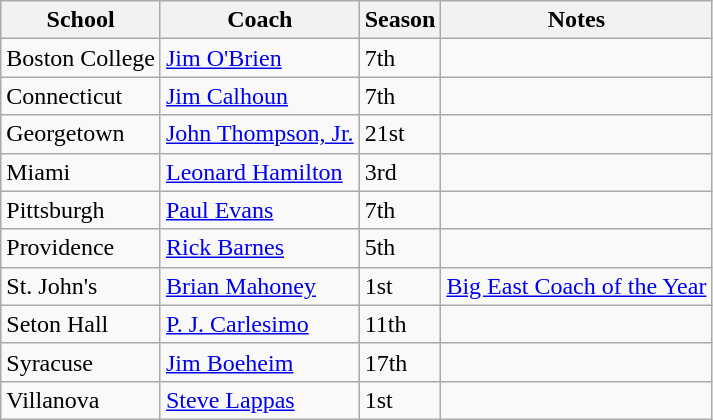<table class="wikitable">
<tr>
<th>School</th>
<th>Coach</th>
<th>Season</th>
<th>Notes</th>
</tr>
<tr>
<td>Boston College</td>
<td><a href='#'>Jim O'Brien</a></td>
<td>7th</td>
<td></td>
</tr>
<tr>
<td>Connecticut</td>
<td><a href='#'>Jim Calhoun</a></td>
<td>7th</td>
<td></td>
</tr>
<tr>
<td>Georgetown</td>
<td><a href='#'>John Thompson, Jr.</a></td>
<td>21st</td>
<td></td>
</tr>
<tr>
<td>Miami</td>
<td><a href='#'>Leonard Hamilton</a></td>
<td>3rd</td>
<td></td>
</tr>
<tr>
<td>Pittsburgh</td>
<td><a href='#'>Paul Evans</a></td>
<td>7th</td>
<td></td>
</tr>
<tr>
<td>Providence</td>
<td><a href='#'>Rick Barnes</a></td>
<td>5th</td>
<td></td>
</tr>
<tr>
<td>St. John's</td>
<td><a href='#'>Brian Mahoney</a></td>
<td>1st</td>
<td><a href='#'>Big East Coach of the Year</a></td>
</tr>
<tr>
<td>Seton Hall</td>
<td><a href='#'>P. J. Carlesimo</a></td>
<td>11th</td>
<td></td>
</tr>
<tr>
<td>Syracuse</td>
<td><a href='#'>Jim Boeheim</a></td>
<td>17th</td>
<td></td>
</tr>
<tr>
<td>Villanova</td>
<td><a href='#'>Steve Lappas</a></td>
<td>1st</td>
<td></td>
</tr>
</table>
